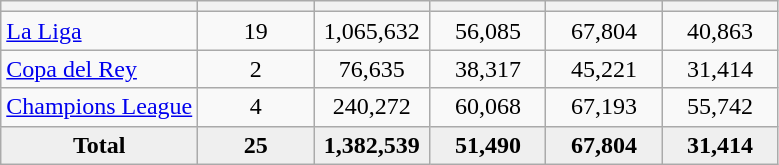<table class="wikitable" style="text-align: center">
<tr>
<th></th>
<th style="width:70px;"></th>
<th style="width:70px;"></th>
<th style="width:70px;"></th>
<th style="width:70px;"></th>
<th style="width:70px;"></th>
</tr>
<tr>
<td align=left><a href='#'>La Liga</a></td>
<td>19</td>
<td>1,065,632</td>
<td>56,085</td>
<td>67,804</td>
<td>40,863</td>
</tr>
<tr>
<td align=left><a href='#'>Copa del Rey</a></td>
<td>2</td>
<td>76,635</td>
<td>38,317</td>
<td>45,221</td>
<td>31,414</td>
</tr>
<tr>
<td align=left><a href='#'>Champions League</a></td>
<td>4</td>
<td>240,272</td>
<td>60,068</td>
<td>67,193</td>
<td>55,742</td>
</tr>
<tr bgcolor="#EFEFEF">
<td><strong>Total</strong></td>
<td><strong>25</strong></td>
<td><strong>1,382,539</strong></td>
<td><strong>51,490</strong></td>
<td><strong>67,804</strong></td>
<td><strong>31,414</strong></td>
</tr>
</table>
